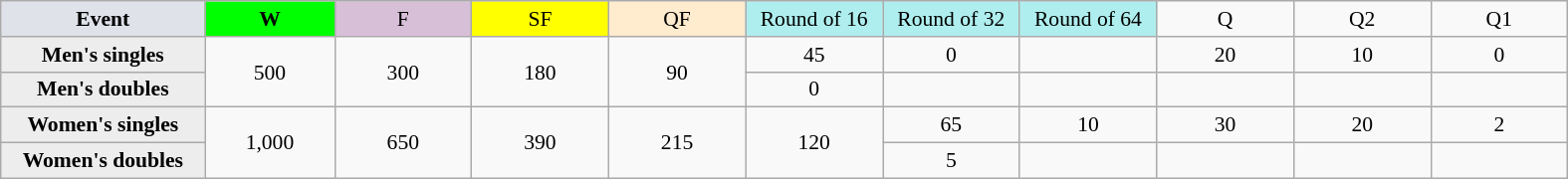<table class=wikitable style=font-size:90%;text-align:center>
<tr>
<td style="width:130px; background:#dfe2e9;"><strong>Event</strong></td>
<td style="width:80px; background:lime;"><strong>W</strong></td>
<td style="width:85px; background:thistle;">F</td>
<td style="width:85px; background:#ff0;">SF</td>
<td style="width:85px; background:#ffebcd;">QF</td>
<td style="width:85px; background:#afeeee;">Round of 16</td>
<td style="width:85px; background:#afeeee;">Round of 32</td>
<td style="width:85px; background:#afeeee;">Round of 64</td>
<td width=85>Q</td>
<td width=85>Q2</td>
<td width=85>Q1</td>
</tr>
<tr>
<th style="background:#ededed;">Men's singles</th>
<td rowspan=2>500</td>
<td rowspan=2>300</td>
<td rowspan=2>180</td>
<td rowspan=2>90</td>
<td>45</td>
<td>0</td>
<td></td>
<td>20</td>
<td>10</td>
<td>0</td>
</tr>
<tr>
<th style="background:#ededed;">Men's doubles</th>
<td>0</td>
<td></td>
<td></td>
<td></td>
<td></td>
<td></td>
</tr>
<tr>
<th style="background:#ededed;">Women's singles</th>
<td rowspan=2>1,000</td>
<td rowspan=2>650</td>
<td rowspan=2>390</td>
<td rowspan=2>215</td>
<td rowspan=2>120</td>
<td>65</td>
<td>10</td>
<td>30</td>
<td>20</td>
<td>2</td>
</tr>
<tr>
<th style="background:#ededed;">Women's doubles</th>
<td>5</td>
<td></td>
<td></td>
<td></td>
<td></td>
</tr>
</table>
